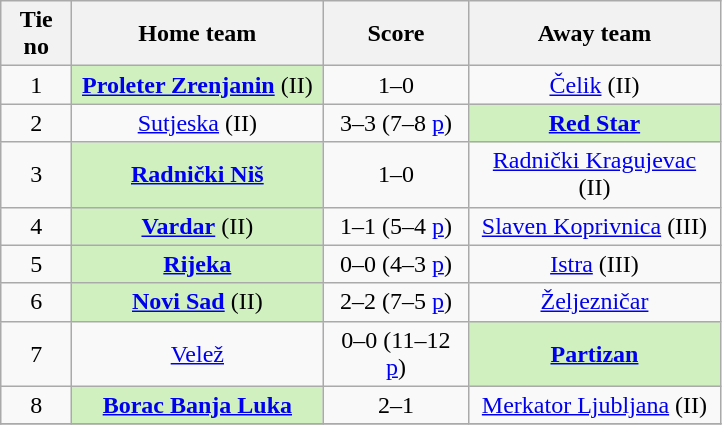<table class="wikitable" style="text-align: center">
<tr>
<th width=40>Tie no</th>
<th width=160>Home team</th>
<th width=90>Score</th>
<th width=160>Away team</th>
</tr>
<tr>
<td>1</td>
<td style="background-color:#D0F0C0"><strong><a href='#'>Proleter Zrenjanin</a></strong> (II)</td>
<td>1–0</td>
<td><a href='#'>Čelik</a> (II)</td>
</tr>
<tr>
<td>2</td>
<td><a href='#'>Sutjeska</a> (II)</td>
<td>3–3 (7–8 <a href='#'>p</a>)</td>
<td style="background-color:#D0F0C0"><strong><a href='#'>Red Star</a></strong></td>
</tr>
<tr>
<td>3</td>
<td style="background-color:#D0F0C0"><strong><a href='#'>Radnički Niš</a></strong></td>
<td>1–0</td>
<td><a href='#'>Radnički Kragujevac</a> (II)</td>
</tr>
<tr>
<td>4</td>
<td style="background-color:#D0F0C0"><strong><a href='#'>Vardar</a></strong> (II)</td>
<td>1–1 (5–4 <a href='#'>p</a>)</td>
<td><a href='#'>Slaven Koprivnica</a> (III)</td>
</tr>
<tr>
<td>5</td>
<td style="background-color:#D0F0C0"><strong><a href='#'>Rijeka</a></strong></td>
<td>0–0 (4–3 <a href='#'>p</a>)</td>
<td><a href='#'>Istra</a> (III)</td>
</tr>
<tr>
<td>6</td>
<td style="background-color:#D0F0C0"><strong><a href='#'>Novi Sad</a></strong> (II)</td>
<td>2–2 (7–5 <a href='#'>p</a>)</td>
<td><a href='#'>Željezničar</a></td>
</tr>
<tr>
<td>7</td>
<td><a href='#'>Velež</a></td>
<td>0–0 (11–12 <a href='#'>p</a>)</td>
<td style="background-color:#D0F0C0"><strong><a href='#'>Partizan</a></strong></td>
</tr>
<tr>
<td>8</td>
<td style="background-color:#D0F0C0"><strong><a href='#'>Borac Banja Luka</a></strong></td>
<td>2–1</td>
<td><a href='#'>Merkator Ljubljana</a> (II)</td>
</tr>
<tr>
</tr>
</table>
